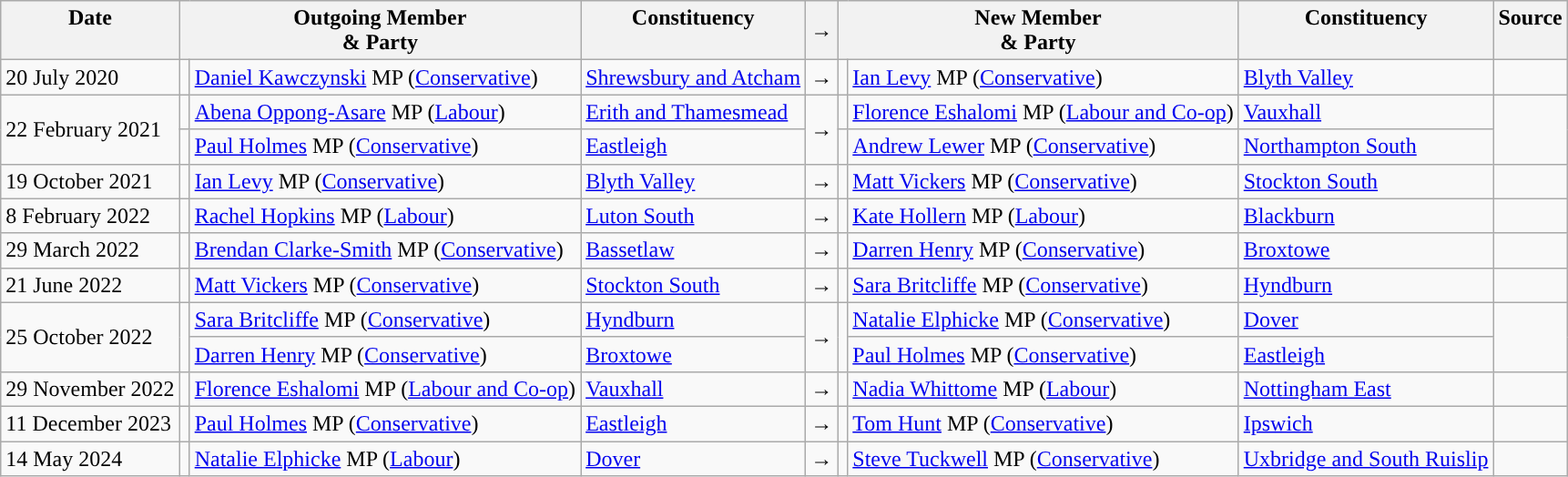<table class="wikitable">
<tr>
<th valign="top">Date</th>
<th colspan="2" valign="top">Outgoing Member<br>& Party</th>
<th valign="top">Constituency</th>
<th>→</th>
<th colspan="2" valign="top">New Member<br>& Party</th>
<th valign="top">Constituency</th>
<th valign="top">Source</th>
</tr>
<tr>
<td>20 July 2020</td>
<td style="color:inherit;background:"></td>
<td><a href='#'>Daniel Kawczynski</a> MP (<a href='#'>Conservative</a>)</td>
<td><a href='#'>Shrewsbury and Atcham</a></td>
<td>→</td>
<td style="color:inherit;background:"></td>
<td><a href='#'>Ian Levy</a> MP (<a href='#'>Conservative</a>)</td>
<td><a href='#'>Blyth Valley</a></td>
<td></td>
</tr>
<tr>
<td rowspan=2>22 February 2021</td>
<td style="color:inherit;background:"></td>
<td><a href='#'>Abena Oppong-Asare</a> MP (<a href='#'>Labour</a>)</td>
<td><a href='#'>Erith and Thamesmead</a></td>
<td rowspan=2>→</td>
<td style="color:inherit;background:"></td>
<td><a href='#'>Florence Eshalomi</a> MP (<a href='#'>Labour and Co-op</a>)</td>
<td><a href='#'>Vauxhall</a></td>
<td rowspan=2></td>
</tr>
<tr>
<td style="color:inherit;background:"></td>
<td><a href='#'>Paul Holmes</a> MP (<a href='#'>Conservative</a>)</td>
<td><a href='#'>Eastleigh</a></td>
<td style="color:inherit;background:"></td>
<td><a href='#'>Andrew Lewer</a> MP (<a href='#'>Conservative</a>)</td>
<td><a href='#'>Northampton South</a></td>
</tr>
<tr>
<td>19 October 2021</td>
<td style="color:inherit;background:"></td>
<td><a href='#'>Ian Levy</a> MP (<a href='#'>Conservative</a>)</td>
<td><a href='#'>Blyth Valley</a></td>
<td>→</td>
<td style="color:inherit;background:"></td>
<td><a href='#'>Matt Vickers</a> MP (<a href='#'>Conservative</a>)</td>
<td><a href='#'>Stockton South</a></td>
<td></td>
</tr>
<tr>
<td>8 February 2022</td>
<td style="color:inherit;background:"></td>
<td><a href='#'>Rachel Hopkins</a> MP (<a href='#'>Labour</a>)</td>
<td><a href='#'>Luton South</a></td>
<td>→</td>
<td style="color:inherit;background:"></td>
<td><a href='#'>Kate Hollern</a> MP (<a href='#'>Labour</a>)</td>
<td><a href='#'>Blackburn</a></td>
<td></td>
</tr>
<tr>
<td>29 March 2022</td>
<td style="color:inherit;background:"></td>
<td><a href='#'>Brendan Clarke-Smith</a> MP (<a href='#'>Conservative</a>)</td>
<td><a href='#'>Bassetlaw</a></td>
<td>→</td>
<td style="color:inherit;background:"></td>
<td><a href='#'>Darren Henry</a> MP (<a href='#'>Conservative</a>)</td>
<td><a href='#'>Broxtowe</a></td>
<td></td>
</tr>
<tr>
<td>21 June 2022</td>
<td style="color:inherit;background:"></td>
<td><a href='#'>Matt Vickers</a> MP (<a href='#'>Conservative</a>)</td>
<td><a href='#'>Stockton South</a></td>
<td>→</td>
<td style="color:inherit;background:"></td>
<td><a href='#'>Sara Britcliffe</a> MP (<a href='#'>Conservative</a>)</td>
<td><a href='#'>Hyndburn</a></td>
<td></td>
</tr>
<tr>
<td rowspan=2>25 October 2022</td>
<td rowspan=2 style="color:inherit;background:"></td>
<td><a href='#'>Sara Britcliffe</a> MP (<a href='#'>Conservative</a>)</td>
<td><a href='#'>Hyndburn</a></td>
<td rowspan=2>→</td>
<td rowspan=2 style="color:inherit;background:"></td>
<td><a href='#'>Natalie Elphicke</a> MP (<a href='#'>Conservative</a>)</td>
<td><a href='#'>Dover</a></td>
<td rowspan=2></td>
</tr>
<tr>
<td><a href='#'>Darren Henry</a> MP (<a href='#'>Conservative</a>)</td>
<td><a href='#'>Broxtowe</a></td>
<td><a href='#'>Paul Holmes</a> MP (<a href='#'>Conservative</a>)</td>
<td><a href='#'>Eastleigh</a></td>
</tr>
<tr>
<td>29 November 2022</td>
<td style="color:inherit;background:"></td>
<td><a href='#'>Florence Eshalomi</a> MP (<a href='#'>Labour and Co-op</a>)</td>
<td><a href='#'>Vauxhall</a></td>
<td>→</td>
<td style="color:inherit;background:"></td>
<td><a href='#'>Nadia Whittome</a> MP (<a href='#'>Labour</a>)</td>
<td><a href='#'>Nottingham East</a></td>
<td></td>
</tr>
<tr>
<td>11 December 2023</td>
<td style="color:inherit;background:"></td>
<td><a href='#'>Paul Holmes</a> MP (<a href='#'>Conservative</a>)</td>
<td><a href='#'>Eastleigh</a></td>
<td>→</td>
<td style="color:inherit;background:"></td>
<td><a href='#'>Tom Hunt</a> MP (<a href='#'>Conservative</a>)</td>
<td><a href='#'>Ipswich</a></td>
<td></td>
</tr>
<tr>
<td>14 May 2024</td>
<td style="color:inherit;background:"></td>
<td><a href='#'>Natalie Elphicke</a> MP (<a href='#'>Labour</a>)</td>
<td><a href='#'>Dover</a></td>
<td>→</td>
<td style="color:inherit;background:"></td>
<td><a href='#'>Steve Tuckwell</a> MP (<a href='#'>Conservative</a>)</td>
<td><a href='#'>Uxbridge and South Ruislip</a></td>
<td></td>
</tr>
</table>
